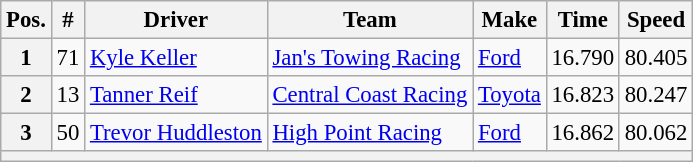<table class="wikitable" style="font-size:95%">
<tr>
<th>Pos.</th>
<th>#</th>
<th>Driver</th>
<th>Team</th>
<th>Make</th>
<th>Time</th>
<th>Speed</th>
</tr>
<tr>
<th>1</th>
<td>71</td>
<td><a href='#'>Kyle Keller</a></td>
<td><a href='#'>Jan's Towing Racing</a></td>
<td><a href='#'>Ford</a></td>
<td>16.790</td>
<td>80.405</td>
</tr>
<tr>
<th>2</th>
<td>13</td>
<td><a href='#'>Tanner Reif</a></td>
<td><a href='#'>Central Coast Racing</a></td>
<td><a href='#'>Toyota</a></td>
<td>16.823</td>
<td>80.247</td>
</tr>
<tr>
<th>3</th>
<td>50</td>
<td><a href='#'>Trevor Huddleston</a></td>
<td><a href='#'>High Point Racing</a></td>
<td><a href='#'>Ford</a></td>
<td>16.862</td>
<td>80.062</td>
</tr>
<tr>
<th colspan="7"></th>
</tr>
</table>
